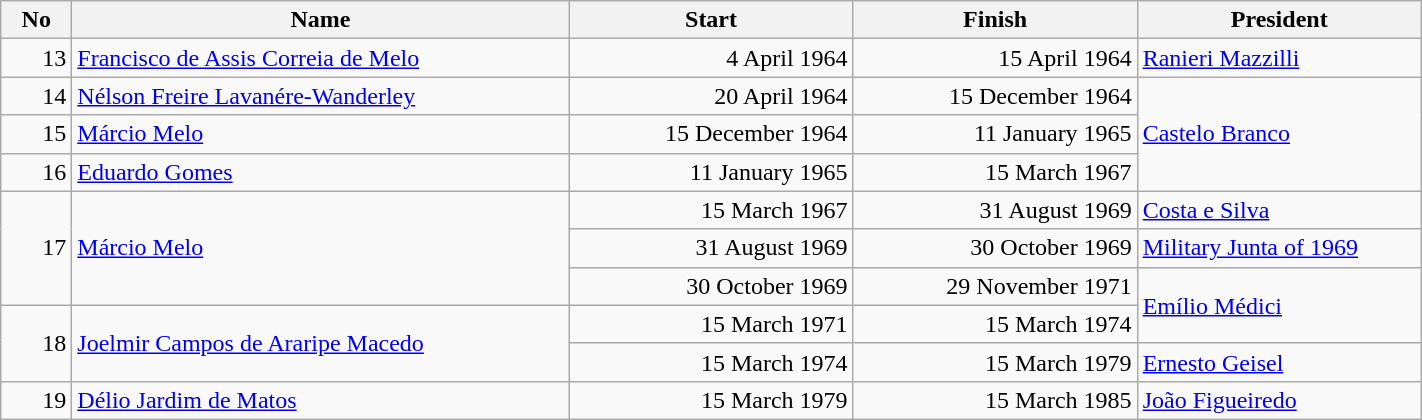<table width="75%" class="wikitable">
<tr>
<th width="5%">No</th>
<th>Name</th>
<th width="20%">Start</th>
<th width="20%">Finish</th>
<th width="20%">President</th>
</tr>
<tr>
<td align="right">13</td>
<td><a href='#'>Francisco de Assis Correia de Melo</a></td>
<td align="right">4 April 1964</td>
<td align="right">15 April 1964</td>
<td><a href='#'>Ranieri Mazzilli</a></td>
</tr>
<tr>
<td align="right">14</td>
<td><a href='#'>Nélson Freire Lavanére-Wanderley</a></td>
<td align="right">20 April 1964</td>
<td align="right">15 December 1964</td>
<td rowspan="3"><a href='#'>Castelo Branco</a></td>
</tr>
<tr>
<td align="right">15</td>
<td><a href='#'>Márcio Melo</a></td>
<td align="right">15 December 1964</td>
<td align="right">11 January 1965</td>
</tr>
<tr>
<td align="right">16</td>
<td><a href='#'>Eduardo Gomes</a></td>
<td align="right">11 January 1965</td>
<td align="right">15 March 1967</td>
</tr>
<tr>
<td rowspan="3" align="right">17</td>
<td rowspan="3"><a href='#'>Márcio Melo</a></td>
<td align="right">15 March 1967</td>
<td align="right">31 August 1969</td>
<td><a href='#'>Costa e Silva</a></td>
</tr>
<tr>
<td align="right">31 August 1969</td>
<td align="right">30 October 1969</td>
<td><a href='#'>Military Junta of 1969</a></td>
</tr>
<tr>
<td align="right">30 October 1969</td>
<td align="right">29 November 1971</td>
<td rowspan="2"><a href='#'>Emílio Médici</a></td>
</tr>
<tr>
<td rowspan="2" align="right">18</td>
<td rowspan="2"><a href='#'>Joelmir Campos de Araripe Macedo</a></td>
<td align="right">15 March 1971</td>
<td align="right">15 March 1974</td>
</tr>
<tr>
<td align="right">15 March 1974</td>
<td align="right">15 March 1979</td>
<td><a href='#'>Ernesto Geisel</a></td>
</tr>
<tr>
<td align="right">19</td>
<td><a href='#'>Délio Jardim de Matos</a></td>
<td align="right">15 March 1979</td>
<td align="right">15 March 1985</td>
<td><a href='#'>João Figueiredo</a></td>
</tr>
</table>
